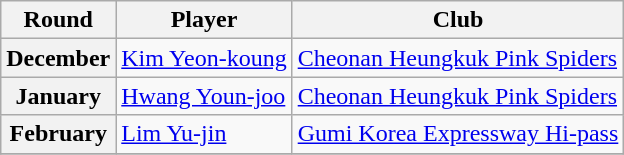<table class=wikitable>
<tr>
<th>Round</th>
<th>Player</th>
<th>Club</th>
</tr>
<tr>
<th>December</th>
<td> <a href='#'>Kim Yeon-koung</a></td>
<td><a href='#'>Cheonan Heungkuk Pink Spiders</a></td>
</tr>
<tr>
<th>January</th>
<td> <a href='#'>Hwang Youn-joo</a></td>
<td><a href='#'>Cheonan Heungkuk Pink Spiders</a></td>
</tr>
<tr>
<th>February</th>
<td> <a href='#'>Lim Yu-jin</a></td>
<td><a href='#'>Gumi Korea Expressway Hi-pass</a></td>
</tr>
<tr>
</tr>
</table>
